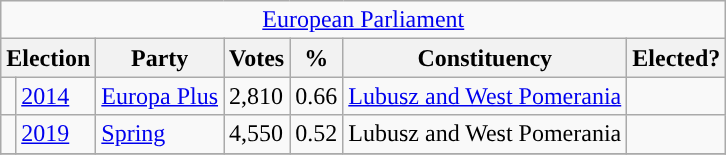<table class = 'wikitable'>
<tr>
<td colspan="7" style="text-align:center;"><a href='#'>European Parliament</a></td>
</tr>
<tr>
<th colspan="2">Election</th>
<th>Party</th>
<th>Votes</th>
<th>%</th>
<th>Constituency</th>
<th>Elected?</th>
</tr>
<tr>
<td style="background-color: "></td>
<td><a href='#'>2014</a></td>
<td><a href='#'>Europa Plus</a></td>
<td>2,810</td>
<td>0.66</td>
<td><a href='#'>Lubusz and West Pomerania</a></td>
<td></td>
</tr>
<tr>
<td style="background-color: "></td>
<td><a href='#'>2019</a></td>
<td><a href='#'>Spring</a></td>
<td>4,550</td>
<td>0.52</td>
<td>Lubusz and West Pomerania</td>
<td></td>
</tr>
<tr>
</tr>
</table>
